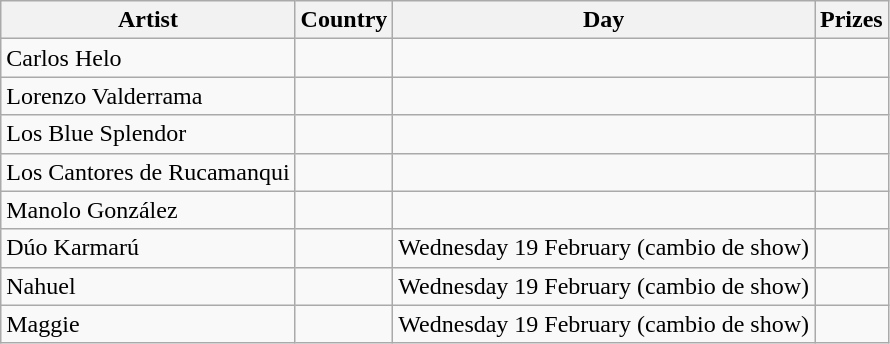<table class="wikitable">
<tr>
<th>Artist</th>
<th>Country</th>
<th>Day</th>
<th>Prizes</th>
</tr>
<tr>
<td>Carlos Helo</td>
<td></td>
<td></td>
<td></td>
</tr>
<tr>
<td>Lorenzo Valderrama</td>
<td></td>
<td></td>
<td></td>
</tr>
<tr>
<td>Los Blue Splendor</td>
<td></td>
<td></td>
<td></td>
</tr>
<tr>
<td>Los Cantores de Rucamanqui</td>
<td></td>
<td></td>
<td></td>
</tr>
<tr>
<td>Manolo González</td>
<td></td>
<td></td>
<td></td>
</tr>
<tr>
<td>Dúo Karmarú</td>
<td></td>
<td>Wednesday 19 February (cambio de show)</td>
<td></td>
</tr>
<tr>
<td>Nahuel</td>
<td></td>
<td>Wednesday 19 February (cambio de show)</td>
<td></td>
</tr>
<tr>
<td>Maggie</td>
<td></td>
<td>Wednesday 19 February (cambio de show)</td>
<td></td>
</tr>
</table>
